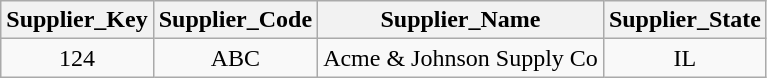<table class="wikitable" style="text-align:center">
<tr>
<th>Supplier_Key</th>
<th>Supplier_Code</th>
<th>Supplier_Name</th>
<th>Supplier_State</th>
</tr>
<tr>
<td>124</td>
<td>ABC</td>
<td>Acme & Johnson Supply Co</td>
<td>IL</td>
</tr>
</table>
